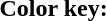<table>
<tr>
<td colspan=2><strong>Color key:</strong></td>
</tr>
<tr>
<td width=220px></td>
<td width=180px></td>
<td></td>
</tr>
<tr>
<td></td>
<td></td>
<td></td>
</tr>
<tr>
<td></td>
<td></td>
<td></td>
</tr>
<tr>
<td></td>
</tr>
<tr>
<td></td>
</tr>
</table>
